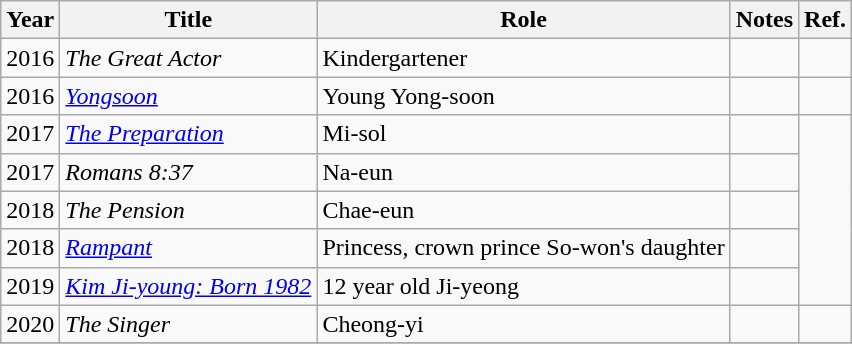<table class="wikitable sortable">
<tr>
<th>Year</th>
<th>Title</th>
<th>Role</th>
<th class="unsortable">Notes</th>
<th class="unsortable">Ref.</th>
</tr>
<tr>
<td>2016</td>
<td><em>The Great Actor</em></td>
<td>Kindergartener</td>
<td></td>
<td rowspan=1></td>
</tr>
<tr>
<td>2016</td>
<td><em><a href='#'>Yongsoon</a></em></td>
<td>Young Yong-soon</td>
<td></td>
<td></td>
</tr>
<tr>
<td>2017</td>
<td><em><a href='#'>The Preparation</a></em></td>
<td>Mi-sol</td>
<td></td>
<td rowspan=5></td>
</tr>
<tr>
<td>2017</td>
<td><em>Romans 8:37</em></td>
<td>Na-eun</td>
<td></td>
</tr>
<tr>
<td>2018</td>
<td><em>The Pension</em></td>
<td>Chae-eun</td>
<td></td>
</tr>
<tr>
<td>2018</td>
<td><em><a href='#'>Rampant</a></em></td>
<td>Princess, crown prince So-won's daughter</td>
<td></td>
</tr>
<tr>
<td>2019</td>
<td><em><a href='#'>Kim Ji-young: Born 1982</a></em></td>
<td>12 year old Ji-yeong</td>
<td></td>
</tr>
<tr>
<td>2020</td>
<td><em>The Singer</em></td>
<td>Cheong-yi</td>
<td></td>
<td></td>
</tr>
<tr>
</tr>
</table>
